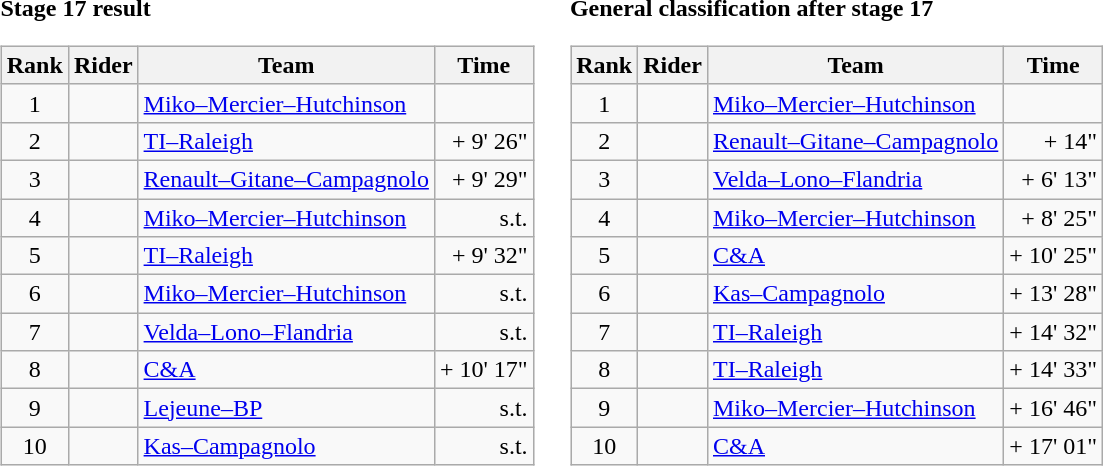<table>
<tr>
<td><strong>Stage 17 result</strong><br><table class="wikitable">
<tr>
<th scope="col">Rank</th>
<th scope="col">Rider</th>
<th scope="col">Team</th>
<th scope="col">Time</th>
</tr>
<tr>
<td style="text-align:center;">1</td>
<td></td>
<td><a href='#'>Miko–Mercier–Hutchinson</a></td>
<td style="text-align:right;"></td>
</tr>
<tr>
<td style="text-align:center;">2</td>
<td></td>
<td><a href='#'>TI–Raleigh</a></td>
<td style="text-align:right;">+ 9' 26"</td>
</tr>
<tr>
<td style="text-align:center;">3</td>
<td></td>
<td><a href='#'>Renault–Gitane–Campagnolo</a></td>
<td style="text-align:right;">+ 9' 29"</td>
</tr>
<tr>
<td style="text-align:center;">4</td>
<td></td>
<td><a href='#'>Miko–Mercier–Hutchinson</a></td>
<td style="text-align:right;">s.t.</td>
</tr>
<tr>
<td style="text-align:center;">5</td>
<td></td>
<td><a href='#'>TI–Raleigh</a></td>
<td style="text-align:right;">+ 9' 32"</td>
</tr>
<tr>
<td style="text-align:center;">6</td>
<td></td>
<td><a href='#'>Miko–Mercier–Hutchinson</a></td>
<td style="text-align:right;">s.t.</td>
</tr>
<tr>
<td style="text-align:center;">7</td>
<td></td>
<td><a href='#'>Velda–Lono–Flandria</a></td>
<td style="text-align:right;">s.t.</td>
</tr>
<tr>
<td style="text-align:center;">8</td>
<td></td>
<td><a href='#'>C&A</a></td>
<td style="text-align:right;">+ 10' 17"</td>
</tr>
<tr>
<td style="text-align:center;">9</td>
<td></td>
<td><a href='#'>Lejeune–BP</a></td>
<td style="text-align:right;">s.t.</td>
</tr>
<tr>
<td style="text-align:center;">10</td>
<td></td>
<td><a href='#'>Kas–Campagnolo</a></td>
<td style="text-align:right;">s.t.</td>
</tr>
</table>
</td>
<td></td>
<td><strong>General classification after stage 17</strong><br><table class="wikitable">
<tr>
<th scope="col">Rank</th>
<th scope="col">Rider</th>
<th scope="col">Team</th>
<th scope="col">Time</th>
</tr>
<tr>
<td style="text-align:center;">1</td>
<td> </td>
<td><a href='#'>Miko–Mercier–Hutchinson</a></td>
<td style="text-align:right;"></td>
</tr>
<tr>
<td style="text-align:center;">2</td>
<td></td>
<td><a href='#'>Renault–Gitane–Campagnolo</a></td>
<td style="text-align:right;">+ 14"</td>
</tr>
<tr>
<td style="text-align:center;">3</td>
<td></td>
<td><a href='#'>Velda–Lono–Flandria</a></td>
<td style="text-align:right;">+ 6' 13"</td>
</tr>
<tr>
<td style="text-align:center;">4</td>
<td></td>
<td><a href='#'>Miko–Mercier–Hutchinson</a></td>
<td style="text-align:right;">+ 8' 25"</td>
</tr>
<tr>
<td style="text-align:center;">5</td>
<td></td>
<td><a href='#'>C&A</a></td>
<td style="text-align:right;">+ 10' 25"</td>
</tr>
<tr>
<td style="text-align:center;">6</td>
<td></td>
<td><a href='#'>Kas–Campagnolo</a></td>
<td style="text-align:right;">+ 13' 28"</td>
</tr>
<tr>
<td style="text-align:center;">7</td>
<td></td>
<td><a href='#'>TI–Raleigh</a></td>
<td style="text-align:right;">+ 14' 32"</td>
</tr>
<tr>
<td style="text-align:center;">8</td>
<td></td>
<td><a href='#'>TI–Raleigh</a></td>
<td style="text-align:right;">+ 14' 33"</td>
</tr>
<tr>
<td style="text-align:center;">9</td>
<td></td>
<td><a href='#'>Miko–Mercier–Hutchinson</a></td>
<td style="text-align:right;">+ 16' 46"</td>
</tr>
<tr>
<td style="text-align:center;">10</td>
<td></td>
<td><a href='#'>C&A</a></td>
<td style="text-align:right;">+ 17' 01"</td>
</tr>
</table>
</td>
</tr>
</table>
